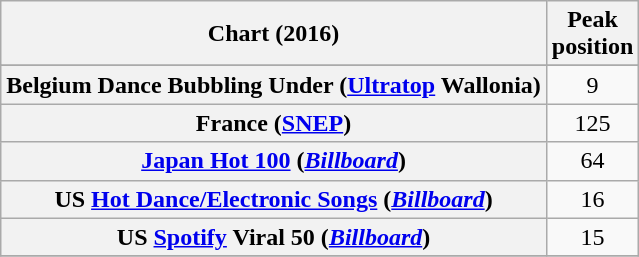<table class="wikitable sortable plainrowheaders" style="text-align:center">
<tr>
<th scope="col">Chart (2016)</th>
<th scope="col">Peak<br> position</th>
</tr>
<tr>
</tr>
<tr>
<th scope="row">Belgium Dance Bubbling Under (<a href='#'>Ultratop</a> Wallonia)</th>
<td align=center>9</td>
</tr>
<tr>
<th scope="row">France (<a href='#'>SNEP</a>)</th>
<td>125</td>
</tr>
<tr>
<th scope="row"><a href='#'>Japan Hot 100</a> (<em><a href='#'>Billboard</a></em>)</th>
<td>64</td>
</tr>
<tr>
<th scope="row">US <a href='#'>Hot Dance/Electronic Songs</a> (<em><a href='#'>Billboard</a></em>)</th>
<td align=center>16</td>
</tr>
<tr>
<th scope="row">US <a href='#'>Spotify</a> Viral 50 (<em><a href='#'>Billboard</a></em>)</th>
<td align=center>15</td>
</tr>
<tr>
</tr>
</table>
